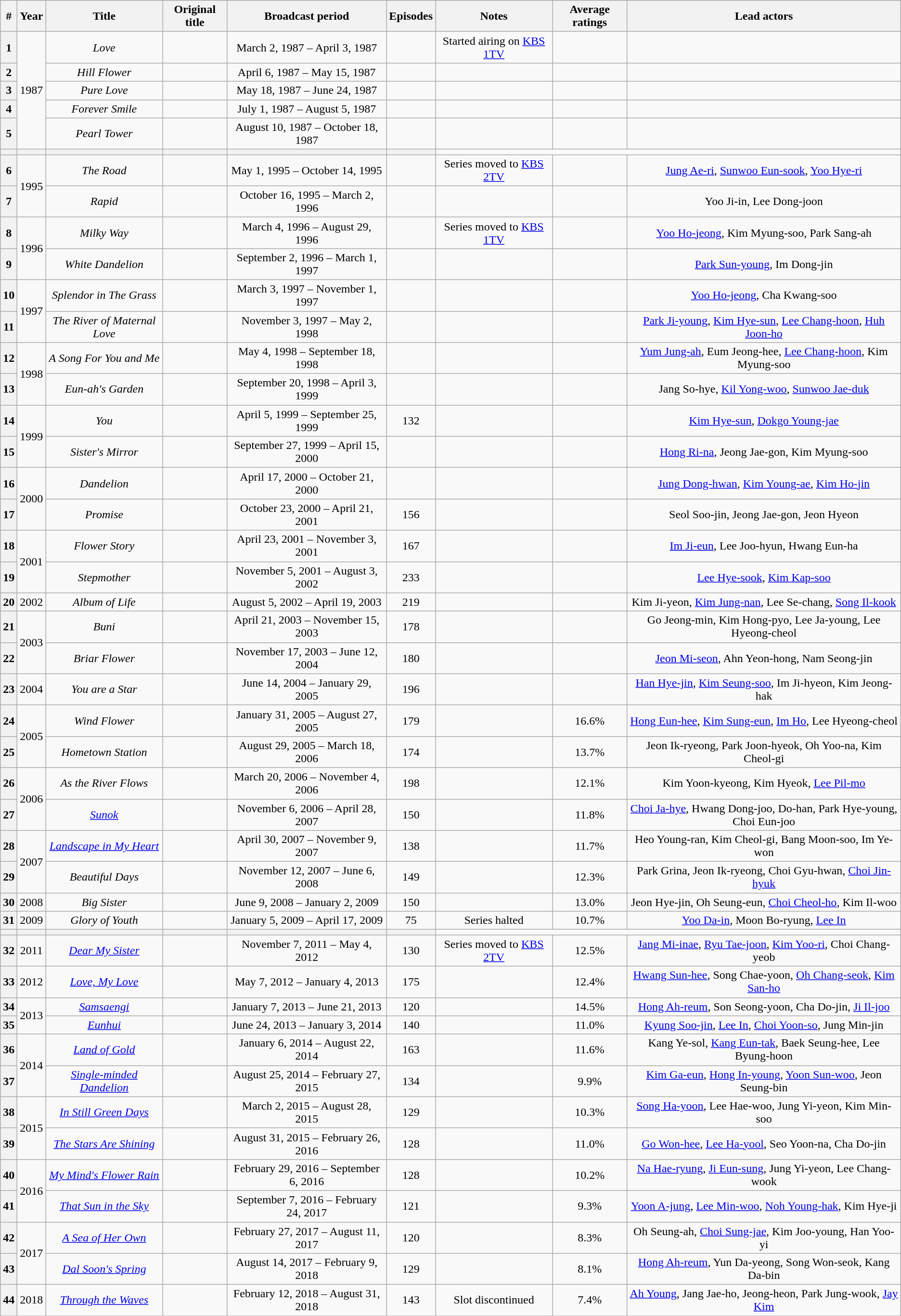<table class="wikitable sortable" style="text-align:center">
<tr>
<th>#</th>
<th>Year</th>
<th>Title</th>
<th>Original title</th>
<th>Broadcast period</th>
<th>Episodes</th>
<th>Notes</th>
<th>Average ratings</th>
<th>Lead actors</th>
</tr>
<tr>
<th>1</th>
<td rowspan="5">1987</td>
<td><em>Love</em></td>
<td></td>
<td>March 2, 1987 – April 3, 1987</td>
<td></td>
<td>Started airing on <a href='#'>KBS 1TV</a></td>
<td></td>
<td></td>
</tr>
<tr>
<th>2</th>
<td><em>Hill Flower</em></td>
<td></td>
<td>April 6, 1987 – May 15, 1987</td>
<td></td>
<td></td>
<td></td>
<td></td>
</tr>
<tr>
<th>3</th>
<td><em>Pure Love</em></td>
<td></td>
<td>May 18, 1987 – June 24, 1987</td>
<td></td>
<td></td>
<td></td>
<td></td>
</tr>
<tr>
<th>4</th>
<td><em>Forever Smile</em></td>
<td></td>
<td>July 1, 1987 – August 5, 1987</td>
<td></td>
<td></td>
<td></td>
<td></td>
</tr>
<tr>
<th>5</th>
<td><em>Pearl Tower</em></td>
<td></td>
<td>August 10, 1987 – October 18, 1987</td>
<td></td>
<td></td>
<td></td>
<td></td>
</tr>
<tr>
<th></th>
<th></th>
<th></th>
<th></th>
<th></th>
<th></th>
</tr>
<tr>
<th>6</th>
<td rowspan="2">1995</td>
<td><em>The Road</em></td>
<td></td>
<td>May 1, 1995 – October 14, 1995</td>
<td></td>
<td>Series moved to <a href='#'>KBS 2TV</a></td>
<td></td>
<td><a href='#'>Jung Ae-ri</a>, <a href='#'>Sunwoo Eun-sook</a>, <a href='#'>Yoo Hye-ri</a></td>
</tr>
<tr>
<th>7</th>
<td><em>Rapid</em></td>
<td></td>
<td>October 16, 1995 – March 2, 1996</td>
<td></td>
<td></td>
<td></td>
<td>Yoo Ji-in, Lee Dong-joon</td>
</tr>
<tr>
<th>8</th>
<td rowspan="2">1996</td>
<td><em>Milky Way</em></td>
<td></td>
<td>March 4, 1996 – August 29, 1996</td>
<td></td>
<td>Series moved to <a href='#'>KBS 1TV</a></td>
<td></td>
<td><a href='#'>Yoo Ho-jeong</a>, Kim Myung-soo, Park Sang-ah</td>
</tr>
<tr>
<th>9</th>
<td><em>White Dandelion</em></td>
<td></td>
<td>September 2, 1996 – March 1, 1997</td>
<td></td>
<td></td>
<td></td>
<td><a href='#'>Park Sun-young</a>, Im Dong-jin</td>
</tr>
<tr>
<th>10</th>
<td rowspan="2">1997</td>
<td><em>Splendor in The Grass</em></td>
<td></td>
<td>March 3, 1997 – November 1, 1997</td>
<td></td>
<td></td>
<td></td>
<td><a href='#'>Yoo Ho-jeong</a>, Cha Kwang-soo</td>
</tr>
<tr>
<th>11</th>
<td><em>The River of Maternal Love</em></td>
<td></td>
<td>November 3, 1997 – May 2, 1998</td>
<td></td>
<td></td>
<td></td>
<td><a href='#'>Park Ji-young</a>, <a href='#'>Kim Hye-sun</a>, <a href='#'>Lee Chang-hoon</a>, <a href='#'>Huh Joon-ho</a></td>
</tr>
<tr>
<th>12</th>
<td rowspan="2">1998</td>
<td><em>A Song For You and Me</em></td>
<td></td>
<td>May 4, 1998 – September 18, 1998</td>
<td></td>
<td></td>
<td></td>
<td><a href='#'>Yum Jung-ah</a>, Eum Jeong-hee, <a href='#'>Lee Chang-hoon</a>, Kim Myung-soo</td>
</tr>
<tr>
<th>13</th>
<td><em>Eun-ah's Garden</em></td>
<td></td>
<td>September 20, 1998 – April 3, 1999</td>
<td></td>
<td></td>
<td></td>
<td>Jang So-hye, <a href='#'>Kil Yong-woo</a>, <a href='#'>Sunwoo Jae-duk</a></td>
</tr>
<tr>
<th>14</th>
<td rowspan="2">1999</td>
<td><em>You</em></td>
<td></td>
<td>April 5, 1999 – September 25, 1999</td>
<td>132</td>
<td></td>
<td></td>
<td><a href='#'>Kim Hye-sun</a>, <a href='#'>Dokgo Young-jae</a></td>
</tr>
<tr>
<th>15</th>
<td><em>Sister's Mirror</em></td>
<td></td>
<td>September 27, 1999 – April 15, 2000</td>
<td></td>
<td></td>
<td></td>
<td><a href='#'>Hong Ri-na</a>, Jeong Jae-gon, Kim Myung-soo</td>
</tr>
<tr>
<th>16</th>
<td rowspan="2">2000</td>
<td><em>Dandelion</em></td>
<td></td>
<td>April 17, 2000 – October 21, 2000</td>
<td></td>
<td></td>
<td></td>
<td><a href='#'>Jung Dong-hwan</a>, <a href='#'>Kim Young-ae</a>, <a href='#'>Kim Ho-jin</a></td>
</tr>
<tr>
<th>17</th>
<td><em>Promise</em></td>
<td></td>
<td>October 23, 2000 – April 21, 2001</td>
<td>156</td>
<td></td>
<td></td>
<td>Seol Soo-jin, Jeong Jae-gon, Jeon Hyeon</td>
</tr>
<tr>
<th>18</th>
<td rowspan="2">2001</td>
<td><em>Flower Story</em></td>
<td></td>
<td>April 23, 2001 – November 3, 2001</td>
<td>167</td>
<td></td>
<td></td>
<td><a href='#'>Im Ji-eun</a>, Lee Joo-hyun, Hwang Eun-ha</td>
</tr>
<tr>
<th>19</th>
<td><em>Stepmother</em></td>
<td></td>
<td>November 5, 2001 – August 3, 2002</td>
<td>233</td>
<td></td>
<td></td>
<td><a href='#'>Lee Hye-sook</a>, <a href='#'>Kim Kap-soo</a></td>
</tr>
<tr>
<th>20</th>
<td>2002</td>
<td><em>Album of Life</em></td>
<td></td>
<td>August 5, 2002 – April 19, 2003</td>
<td>219</td>
<td></td>
<td></td>
<td>Kim Ji-yeon, <a href='#'>Kim Jung-nan</a>, Lee Se-chang, <a href='#'>Song Il-kook</a></td>
</tr>
<tr>
<th>21</th>
<td rowspan="2">2003</td>
<td><em>Buni</em></td>
<td></td>
<td>April 21, 2003 – November 15, 2003</td>
<td>178</td>
<td></td>
<td></td>
<td>Go Jeong-min, Kim Hong-pyo, Lee Ja-young, Lee Hyeong-cheol</td>
</tr>
<tr>
<th>22</th>
<td><em>Briar Flower</em></td>
<td></td>
<td>November 17, 2003 – June 12, 2004</td>
<td>180</td>
<td></td>
<td></td>
<td><a href='#'>Jeon Mi-seon</a>, Ahn Yeon-hong, Nam Seong-jin</td>
</tr>
<tr>
<th>23</th>
<td>2004</td>
<td><em>You are a Star</em></td>
<td></td>
<td>June 14, 2004 – January 29, 2005</td>
<td>196</td>
<td></td>
<td></td>
<td><a href='#'>Han Hye-jin</a>, <a href='#'>Kim Seung-soo</a>, Im Ji-hyeon, Kim Jeong-hak</td>
</tr>
<tr>
<th>24</th>
<td rowspan="2">2005</td>
<td><em>Wind Flower</em></td>
<td></td>
<td>January 31, 2005 – August 27, 2005</td>
<td>179</td>
<td></td>
<td>16.6%</td>
<td><a href='#'>Hong Eun-hee</a>, <a href='#'>Kim Sung-eun</a>, <a href='#'>Im Ho</a>, Lee Hyeong-cheol</td>
</tr>
<tr>
<th>25</th>
<td><em>Hometown Station</em></td>
<td></td>
<td>August 29, 2005 – March 18, 2006</td>
<td>174</td>
<td></td>
<td>13.7%</td>
<td>Jeon Ik-ryeong, Park Joon-hyeok, Oh Yoo-na, Kim Cheol-gi</td>
</tr>
<tr>
<th>26</th>
<td rowspan="2">2006</td>
<td><em>As the River Flows</em></td>
<td></td>
<td>March 20, 2006 – November 4, 2006</td>
<td>198</td>
<td></td>
<td>12.1%</td>
<td>Kim Yoon-kyeong, Kim Hyeok, <a href='#'>Lee Pil-mo</a></td>
</tr>
<tr>
<th>27</th>
<td><em><a href='#'>Sunok</a></em></td>
<td></td>
<td>November 6, 2006 – April 28, 2007</td>
<td>150</td>
<td></td>
<td>11.8%</td>
<td><a href='#'>Choi Ja-hye</a>, Hwang Dong-joo, Do-han, Park Hye-young, Choi Eun-joo</td>
</tr>
<tr>
<th>28</th>
<td rowspan="2">2007</td>
<td><em><a href='#'>Landscape in My Heart</a></em></td>
<td></td>
<td>April 30, 2007 – November 9, 2007</td>
<td>138</td>
<td></td>
<td>11.7%</td>
<td>Heo Young-ran, Kim Cheol-gi, Bang Moon-soo, Im Ye-won</td>
</tr>
<tr>
<th>29</th>
<td><em>Beautiful Days</em></td>
<td></td>
<td>November 12, 2007 – June 6, 2008</td>
<td>149</td>
<td></td>
<td>12.3%</td>
<td>Park Grina, Jeon Ik-ryeong, Choi Gyu-hwan, <a href='#'>Choi Jin-hyuk</a></td>
</tr>
<tr>
<th>30</th>
<td>2008</td>
<td><em>Big Sister</em></td>
<td></td>
<td>June 9, 2008 – January 2, 2009</td>
<td>150</td>
<td></td>
<td>13.0%</td>
<td>Jeon Hye-jin, Oh Seung-eun, <a href='#'>Choi Cheol-ho</a>, Kim Il-woo</td>
</tr>
<tr>
<th>31</th>
<td>2009</td>
<td><em>Glory of Youth</em></td>
<td></td>
<td>January 5, 2009 – April 17, 2009</td>
<td>75</td>
<td>Series halted</td>
<td>10.7%</td>
<td><a href='#'>Yoo Da-in</a>, Moon Bo-ryung, <a href='#'>Lee In</a></td>
</tr>
<tr>
<th></th>
<th></th>
<th></th>
<th></th>
<th></th>
<th></th>
</tr>
<tr>
<th>32</th>
<td>2011</td>
<td><em><a href='#'>Dear My Sister</a></em></td>
<td></td>
<td>November 7, 2011 – May 4, 2012</td>
<td>130</td>
<td>Series moved to <a href='#'>KBS 2TV</a></td>
<td>12.5%</td>
<td><a href='#'>Jang Mi-inae</a>, <a href='#'>Ryu Tae-joon</a>, <a href='#'>Kim Yoo-ri</a>, Choi Chang-yeob</td>
</tr>
<tr>
<th>33</th>
<td>2012</td>
<td><em><a href='#'>Love, My Love</a></em></td>
<td></td>
<td>May 7, 2012 – January 4, 2013</td>
<td>175</td>
<td></td>
<td>12.4%</td>
<td><a href='#'>Hwang Sun-hee</a>, Song Chae-yoon, <a href='#'>Oh Chang-seok</a>, <a href='#'>Kim San-ho</a></td>
</tr>
<tr>
<th>34</th>
<td rowspan="2">2013</td>
<td><em><a href='#'>Samsaengi</a></em></td>
<td></td>
<td>January 7, 2013 – June 21, 2013</td>
<td>120</td>
<td></td>
<td>14.5%</td>
<td><a href='#'>Hong Ah-reum</a>, Son Seong-yoon, Cha Do-jin, <a href='#'>Ji Il-joo</a></td>
</tr>
<tr>
<th>35</th>
<td><em><a href='#'>Eunhui</a></em></td>
<td></td>
<td>June 24, 2013 – January 3, 2014</td>
<td>140</td>
<td></td>
<td>11.0%</td>
<td><a href='#'>Kyung Soo-jin</a>, <a href='#'>Lee In</a>, <a href='#'>Choi Yoon-so</a>, Jung Min-jin</td>
</tr>
<tr>
<th>36</th>
<td rowspan="2">2014</td>
<td><em><a href='#'>Land of Gold</a></em></td>
<td></td>
<td>January 6, 2014 – August 22, 2014</td>
<td>163</td>
<td></td>
<td>11.6%</td>
<td>Kang Ye-sol, <a href='#'>Kang Eun-tak</a>, Baek Seung-hee, Lee Byung-hoon</td>
</tr>
<tr>
<th>37</th>
<td><em><a href='#'>Single-minded Dandelion</a></em></td>
<td></td>
<td>August 25, 2014 – February 27, 2015</td>
<td>134</td>
<td></td>
<td>9.9%</td>
<td><a href='#'>Kim Ga-eun</a>, <a href='#'>Hong In-young</a>, <a href='#'>Yoon Sun-woo</a>, Jeon Seung-bin</td>
</tr>
<tr>
<th>38</th>
<td rowspan="2">2015</td>
<td><em><a href='#'>In Still Green Days</a></em></td>
<td></td>
<td>March 2, 2015 – August 28, 2015</td>
<td>129</td>
<td></td>
<td>10.3%</td>
<td><a href='#'>Song Ha-yoon</a>, Lee Hae-woo, Jung Yi-yeon, Kim Min-soo</td>
</tr>
<tr>
<th>39</th>
<td><em><a href='#'>The Stars Are Shining</a></em></td>
<td></td>
<td>August 31, 2015 – February 26, 2016</td>
<td>128</td>
<td></td>
<td>11.0%</td>
<td><a href='#'>Go Won-hee</a>, <a href='#'>Lee Ha-yool</a>, Seo Yoon-na, Cha Do-jin</td>
</tr>
<tr>
<th>40</th>
<td rowspan="2">2016</td>
<td><em><a href='#'>My Mind's Flower Rain</a></em></td>
<td></td>
<td>February 29, 2016 – September 6, 2016</td>
<td>128</td>
<td></td>
<td>10.2%</td>
<td><a href='#'>Na Hae-ryung</a>, <a href='#'>Ji Eun-sung</a>, Jung Yi-yeon, Lee Chang-wook</td>
</tr>
<tr>
<th>41</th>
<td><em><a href='#'>That Sun in the Sky</a></em></td>
<td></td>
<td>September 7, 2016 – February 24, 2017</td>
<td>121</td>
<td></td>
<td>9.3%</td>
<td><a href='#'>Yoon A-jung</a>, <a href='#'>Lee Min-woo</a>, <a href='#'>Noh Young-hak</a>, Kim Hye-ji</td>
</tr>
<tr>
<th>42</th>
<td rowspan="2">2017</td>
<td><em><a href='#'>A Sea of Her Own</a></em></td>
<td></td>
<td>February 27, 2017 – August 11, 2017</td>
<td>120</td>
<td></td>
<td>8.3%</td>
<td>Oh Seung-ah, <a href='#'>Choi Sung-jae</a>, Kim Joo-young, Han Yoo-yi</td>
</tr>
<tr>
<th>43</th>
<td><em><a href='#'>Dal Soon's Spring</a></em></td>
<td></td>
<td>August 14, 2017 – February 9, 2018</td>
<td>129</td>
<td></td>
<td>8.1%</td>
<td><a href='#'>Hong Ah-reum</a>, Yun Da-yeong, Song Won-seok, Kang Da-bin</td>
</tr>
<tr>
<th>44</th>
<td>2018</td>
<td><em><a href='#'>Through the Waves</a></em></td>
<td></td>
<td>February 12, 2018 – August 31, 2018</td>
<td>143</td>
<td>Slot discontinued</td>
<td>7.4%</td>
<td><a href='#'>Ah Young</a>, Jang Jae-ho, Jeong-heon, Park Jung-wook, <a href='#'>Jay Kim</a></td>
</tr>
<tr>
</tr>
</table>
